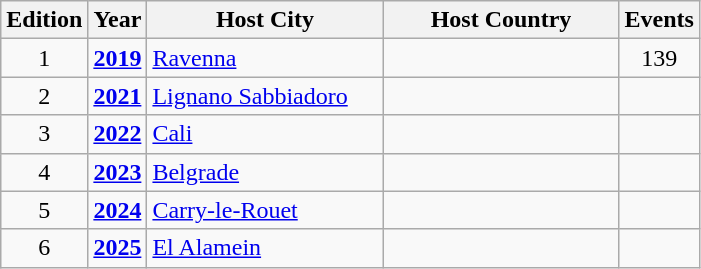<table class="wikitable" style="font-size:100%">
<tr>
<th width=30>Edition</th>
<th width=30>Year</th>
<th width=150>Host City</th>
<th width=150>Host Country</th>
<th width=30>Events</th>
</tr>
<tr>
<td align=center>1</td>
<td><strong><a href='#'>2019</a></strong></td>
<td><a href='#'>Ravenna</a></td>
<td></td>
<td align=center>139</td>
</tr>
<tr>
<td align=center>2</td>
<td><strong><a href='#'>2021</a></strong></td>
<td><a href='#'>Lignano Sabbiadoro</a></td>
<td></td>
<td align=center></td>
</tr>
<tr>
<td align=center>3</td>
<td><strong><a href='#'>2022</a></strong></td>
<td><a href='#'>Cali</a></td>
<td></td>
<td align=center></td>
</tr>
<tr>
<td align=center>4</td>
<td><strong><a href='#'>2023</a></strong></td>
<td><a href='#'>Belgrade</a></td>
<td></td>
<td align=center></td>
</tr>
<tr>
<td align=center>5</td>
<td><strong><a href='#'>2024</a></strong></td>
<td><a href='#'>Carry-le-Rouet</a></td>
<td></td>
<td align=center></td>
</tr>
<tr>
<td align=center>6</td>
<td><strong><a href='#'>2025</a></strong></td>
<td><a href='#'>El Alamein</a></td>
<td></td>
<td align=center></td>
</tr>
</table>
